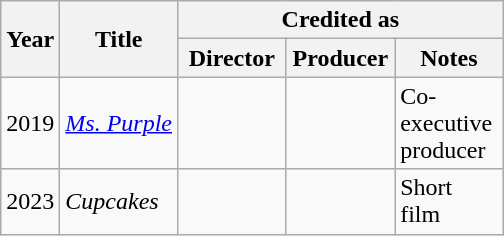<table class="wikitable">
<tr>
<th rowspan="2">Year</th>
<th rowspan="2">Title</th>
<th colspan="3">Credited as</th>
</tr>
<tr>
<th style="width:65px;">Director</th>
<th style="width:65px;">Producer</th>
<th style="width:65px;">Notes</th>
</tr>
<tr>
<td>2019</td>
<td><em><a href='#'>Ms. Purple</a></em></td>
<td></td>
<td></td>
<td>Co-executive producer</td>
</tr>
<tr>
<td>2023</td>
<td><em>Cupcakes</em></td>
<td></td>
<td></td>
<td>Short film</td>
</tr>
</table>
